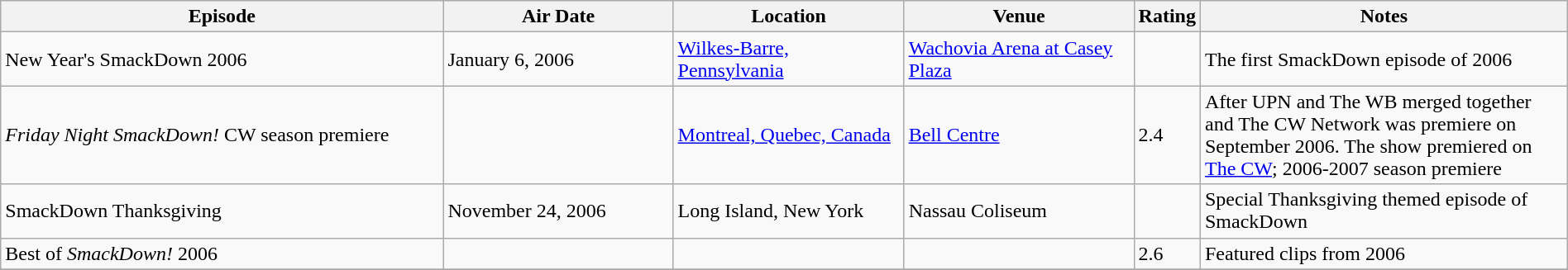<table class="wikitable plainrowheaders sortable" style="width:100%;">
<tr>
<th style="width:29%;">Episode</th>
<th style="width:15%;">Air Date</th>
<th style="width:15%;">Location</th>
<th style="width:15%;">Venue</th>
<th style="width:2%;">Rating</th>
<th style="width:99%;">Notes</th>
</tr>
<tr>
<td>New Year's SmackDown 2006</td>
<td>January 6, 2006</td>
<td><a href='#'>Wilkes-Barre, Pennsylvania</a></td>
<td><a href='#'>Wachovia Arena at Casey Plaza</a></td>
<td></td>
<td>The first SmackDown episode of 2006</td>
</tr>
<tr>
<td><em>Friday Night SmackDown!</em> CW season premiere</td>
<td></td>
<td><a href='#'>Montreal, Quebec, Canada</a></td>
<td><a href='#'>Bell Centre</a></td>
<td>2.4</td>
<td>After UPN and The WB merged together and The CW Network was premiere on September 2006. The show premiered on <a href='#'>The CW</a>; 2006-2007 season premiere</td>
</tr>
<tr>
<td>SmackDown Thanksgiving</td>
<td>November 24, 2006</td>
<td>Long Island, New York</td>
<td>Nassau Coliseum</td>
<td></td>
<td>Special Thanksgiving themed episode of SmackDown</td>
</tr>
<tr>
<td>Best of <em>SmackDown!</em> 2006</td>
<td></td>
<td></td>
<td></td>
<td>2.6</td>
<td>Featured clips from 2006</td>
</tr>
<tr>
</tr>
</table>
